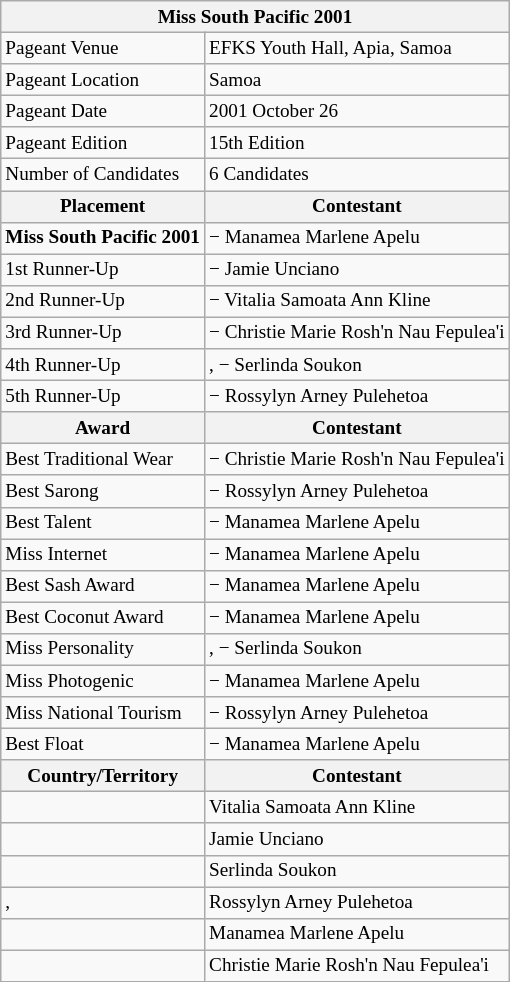<table class="wikitable sortable" style="font-size: 80%;">
<tr>
<th colspan="2"><strong>Miss South Pacific 2001</strong></th>
</tr>
<tr>
<td>Pageant Venue</td>
<td>EFKS Youth Hall, Apia, Samoa</td>
</tr>
<tr>
<td>Pageant Location</td>
<td>Samoa</td>
</tr>
<tr>
<td>Pageant Date</td>
<td>2001 October 26</td>
</tr>
<tr>
<td>Pageant Edition</td>
<td>15th Edition</td>
</tr>
<tr>
<td>Number of Candidates</td>
<td>6 Candidates</td>
</tr>
<tr>
<th>Placement</th>
<th>Contestant</th>
</tr>
<tr>
<td><strong>Miss South Pacific 2001</strong></td>
<td> − Manamea Marlene Apelu</td>
</tr>
<tr>
<td>1st Runner-Up</td>
<td> − Jamie Unciano</td>
</tr>
<tr>
<td>2nd Runner-Up</td>
<td> − Vitalia Samoata Ann Kline</td>
</tr>
<tr>
<td>3rd Runner-Up</td>
<td> − Christie Marie Rosh'n Nau Fepulea'i</td>
</tr>
<tr>
<td>4th Runner-Up</td>
<td>,  − Serlinda Soukon</td>
</tr>
<tr>
<td>5th Runner-Up</td>
<td> − Rossylyn Arney Pulehetoa</td>
</tr>
<tr>
<th>Award</th>
<th>Contestant</th>
</tr>
<tr>
<td>Best Traditional Wear</td>
<td> − Christie Marie Rosh'n Nau Fepulea'i</td>
</tr>
<tr>
<td>Best Sarong</td>
<td> − Rossylyn Arney Pulehetoa</td>
</tr>
<tr>
<td>Best Talent</td>
<td> − Manamea Marlene Apelu</td>
</tr>
<tr>
<td>Miss Internet</td>
<td> − Manamea Marlene Apelu</td>
</tr>
<tr>
<td>Best Sash Award</td>
<td> − Manamea Marlene Apelu</td>
</tr>
<tr>
<td>Best Coconut Award</td>
<td> − Manamea Marlene Apelu</td>
</tr>
<tr>
<td>Miss Personality</td>
<td>,  − Serlinda Soukon</td>
</tr>
<tr>
<td>Miss Photogenic</td>
<td> − Manamea Marlene Apelu</td>
</tr>
<tr>
<td>Miss National Tourism</td>
<td> − Rossylyn Arney Pulehetoa</td>
</tr>
<tr>
<td>Best Float</td>
<td> − Manamea Marlene Apelu</td>
</tr>
<tr>
<th><strong>Country/Territory</strong></th>
<th>Contestant</th>
</tr>
<tr>
<td></td>
<td>Vitalia Samoata Ann Kline</td>
</tr>
<tr>
<td></td>
<td>Jamie Unciano</td>
</tr>
<tr>
<td></td>
<td>Serlinda Soukon</td>
</tr>
<tr>
<td>, </td>
<td>Rossylyn Arney Pulehetoa</td>
</tr>
<tr>
<td></td>
<td>Manamea Marlene Apelu</td>
</tr>
<tr>
<td></td>
<td>Christie Marie Rosh'n Nau Fepulea'i</td>
</tr>
</table>
